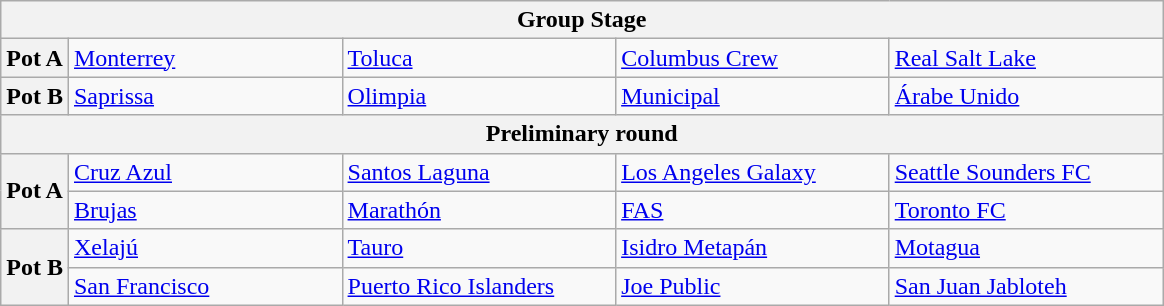<table class="wikitable">
<tr>
<th colspan=5>Group Stage</th>
</tr>
<tr>
<th>Pot A</th>
<td width = 175> <a href='#'>Monterrey</a></td>
<td width = 175> <a href='#'>Toluca</a></td>
<td width = 175> <a href='#'>Columbus Crew</a></td>
<td width = 175> <a href='#'>Real Salt Lake</a></td>
</tr>
<tr>
<th>Pot B</th>
<td> <a href='#'>Saprissa</a></td>
<td> <a href='#'>Olimpia</a></td>
<td> <a href='#'>Municipal</a></td>
<td> <a href='#'>Árabe Unido</a></td>
</tr>
<tr>
<th colspan=5>Preliminary round</th>
</tr>
<tr>
<th rowspan=2>Pot A</th>
<td> <a href='#'>Cruz Azul</a></td>
<td> <a href='#'>Santos Laguna</a></td>
<td> <a href='#'>Los Angeles Galaxy</a></td>
<td> <a href='#'>Seattle Sounders FC</a></td>
</tr>
<tr>
<td> <a href='#'>Brujas</a></td>
<td> <a href='#'>Marathón</a></td>
<td> <a href='#'>FAS</a></td>
<td> <a href='#'>Toronto FC</a></td>
</tr>
<tr>
<th rowspan=2>Pot B</th>
<td> <a href='#'>Xelajú</a></td>
<td> <a href='#'>Tauro</a></td>
<td> <a href='#'>Isidro Metapán</a></td>
<td> <a href='#'>Motagua</a></td>
</tr>
<tr>
<td> <a href='#'>San Francisco</a></td>
<td> <a href='#'>Puerto Rico Islanders</a></td>
<td> <a href='#'>Joe Public</a></td>
<td> <a href='#'>San Juan Jabloteh</a></td>
</tr>
</table>
